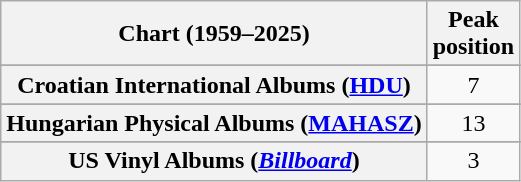<table class="wikitable sortable plainrowheaders" style="text-align:center;">
<tr>
<th scope="col">Chart (1959–2025)</th>
<th scope="col">Peak<br>position</th>
</tr>
<tr>
</tr>
<tr>
</tr>
<tr>
<th scope="row">Croatian International Albums (<a href='#'>HDU</a>)</th>
<td>7</td>
</tr>
<tr>
</tr>
<tr>
</tr>
<tr>
<th scope="row">Hungarian Physical Albums (<a href='#'>MAHASZ</a>)</th>
<td>13</td>
</tr>
<tr>
</tr>
<tr>
</tr>
<tr>
</tr>
<tr>
</tr>
<tr>
</tr>
<tr>
</tr>
<tr>
</tr>
<tr>
</tr>
<tr>
</tr>
<tr>
</tr>
<tr>
<th scope="row">US Vinyl Albums (<em><a href='#'>Billboard</a></em>)</th>
<td>3</td>
</tr>
</table>
